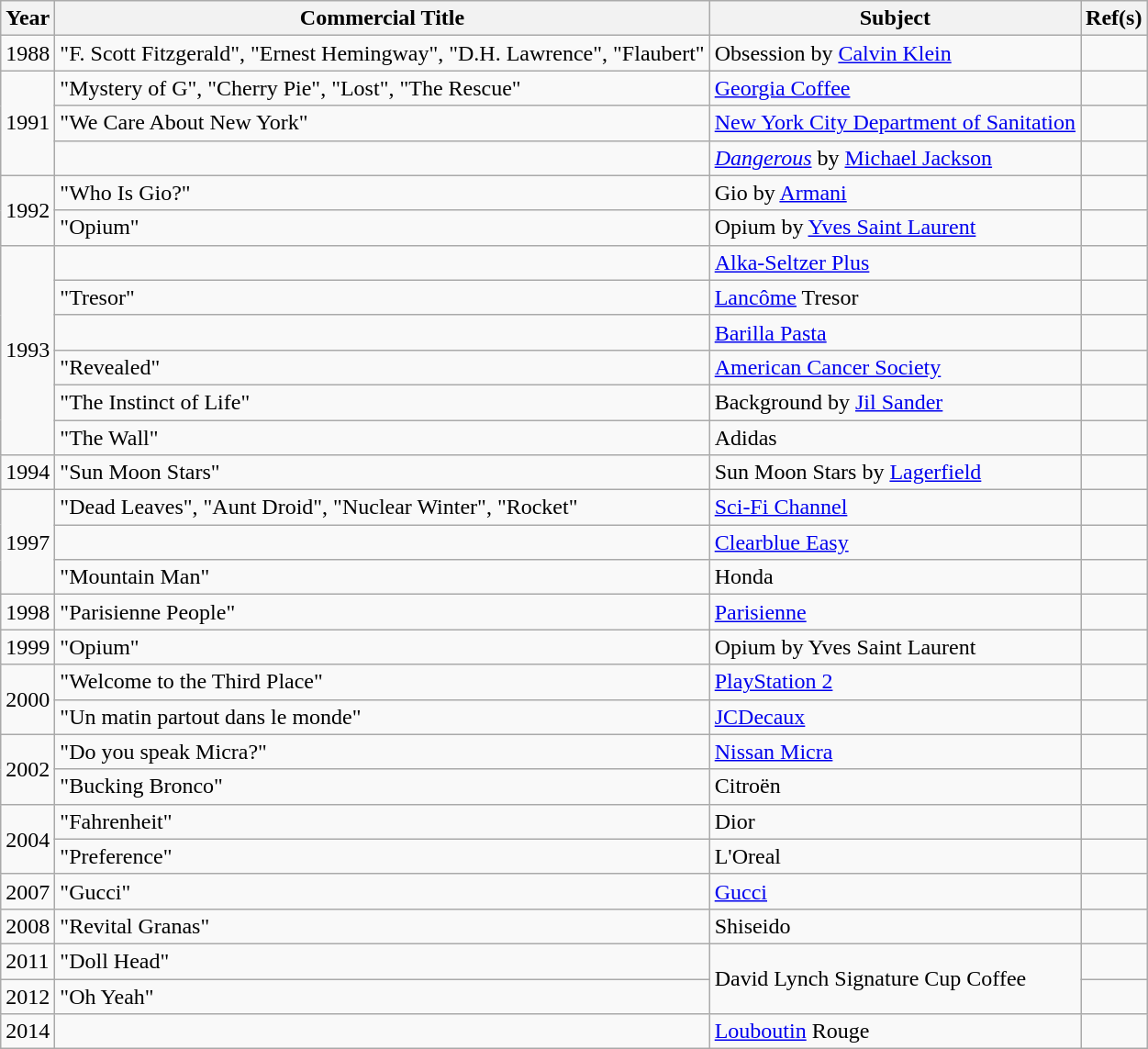<table class="wikitable">
<tr>
<th scope="col">Year</th>
<th scope="col">Commercial Title</th>
<th scope="col">Subject</th>
<th scope="col">Ref(s)</th>
</tr>
<tr>
<td>1988</td>
<td>"F. Scott Fitzgerald", "Ernest Hemingway", "D.H. Lawrence", "Flaubert"</td>
<td>Obsession by <a href='#'>Calvin Klein</a></td>
<td></td>
</tr>
<tr>
<td rowspan=3>1991</td>
<td>"Mystery of G", "Cherry Pie", "Lost", "The Rescue"</td>
<td><a href='#'>Georgia Coffee</a></td>
<td></td>
</tr>
<tr>
<td>"We Care About New York"</td>
<td><a href='#'>New York City Department of Sanitation</a></td>
<td></td>
</tr>
<tr>
<td></td>
<td><em><a href='#'>Dangerous</a></em> by <a href='#'>Michael Jackson</a></td>
<td></td>
</tr>
<tr>
<td rowspan=2>1992</td>
<td>"Who Is Gio?"</td>
<td>Gio by <a href='#'>Armani</a></td>
<td></td>
</tr>
<tr>
<td>"Opium"</td>
<td>Opium by <a href='#'>Yves Saint Laurent</a></td>
<td></td>
</tr>
<tr>
<td rowspan="6">1993</td>
<td></td>
<td><a href='#'>Alka-Seltzer Plus</a></td>
<td></td>
</tr>
<tr>
<td>"Tresor"</td>
<td><a href='#'>Lancôme</a> Tresor</td>
<td></td>
</tr>
<tr>
<td></td>
<td><a href='#'>Barilla Pasta</a></td>
<td></td>
</tr>
<tr>
<td>"Revealed"</td>
<td><a href='#'>American Cancer Society</a></td>
<td></td>
</tr>
<tr>
<td>"The Instinct of Life"</td>
<td>Background by <a href='#'>Jil Sander</a></td>
<td></td>
</tr>
<tr>
<td>"The Wall"</td>
<td>Adidas</td>
<td></td>
</tr>
<tr>
<td>1994</td>
<td>"Sun Moon Stars"</td>
<td>Sun Moon Stars by <a href='#'>Lagerfield</a></td>
<td></td>
</tr>
<tr>
<td rowspan="3">1997</td>
<td>"Dead Leaves", "Aunt Droid", "Nuclear Winter", "Rocket"</td>
<td><a href='#'>Sci-Fi Channel</a></td>
<td></td>
</tr>
<tr>
<td></td>
<td><a href='#'>Clearblue Easy</a></td>
<td></td>
</tr>
<tr>
<td>"Mountain Man"</td>
<td>Honda</td>
<td></td>
</tr>
<tr>
<td>1998</td>
<td>"Parisienne People"</td>
<td><a href='#'>Parisienne</a></td>
<td></td>
</tr>
<tr>
<td>1999</td>
<td>"Opium"</td>
<td>Opium by Yves Saint Laurent</td>
<td></td>
</tr>
<tr>
<td rowspan=2>2000</td>
<td>"Welcome to the Third Place"</td>
<td><a href='#'>PlayStation 2</a></td>
<td></td>
</tr>
<tr>
<td>"Un matin partout dans le monde"</td>
<td><a href='#'>JCDecaux</a></td>
<td></td>
</tr>
<tr>
<td rowspan="2">2002</td>
<td>"Do you speak Micra?"</td>
<td><a href='#'>Nissan Micra</a></td>
<td></td>
</tr>
<tr>
<td>"Bucking Bronco"</td>
<td>Citroën</td>
<td></td>
</tr>
<tr>
<td rowspan="2">2004</td>
<td>"Fahrenheit"</td>
<td>Dior</td>
<td></td>
</tr>
<tr>
<td>"Preference"</td>
<td>L'Oreal</td>
<td></td>
</tr>
<tr>
<td>2007</td>
<td>"Gucci"</td>
<td><a href='#'>Gucci</a></td>
<td></td>
</tr>
<tr>
<td>2008</td>
<td>"Revital Granas"</td>
<td>Shiseido</td>
<td></td>
</tr>
<tr>
<td>2011</td>
<td>"Doll Head"</td>
<td rowspan=2>David Lynch Signature Cup Coffee</td>
<td></td>
</tr>
<tr>
<td>2012</td>
<td>"Oh Yeah"</td>
<td></td>
</tr>
<tr>
<td>2014</td>
<td></td>
<td><a href='#'>Louboutin</a> Rouge</td>
<td></td>
</tr>
</table>
